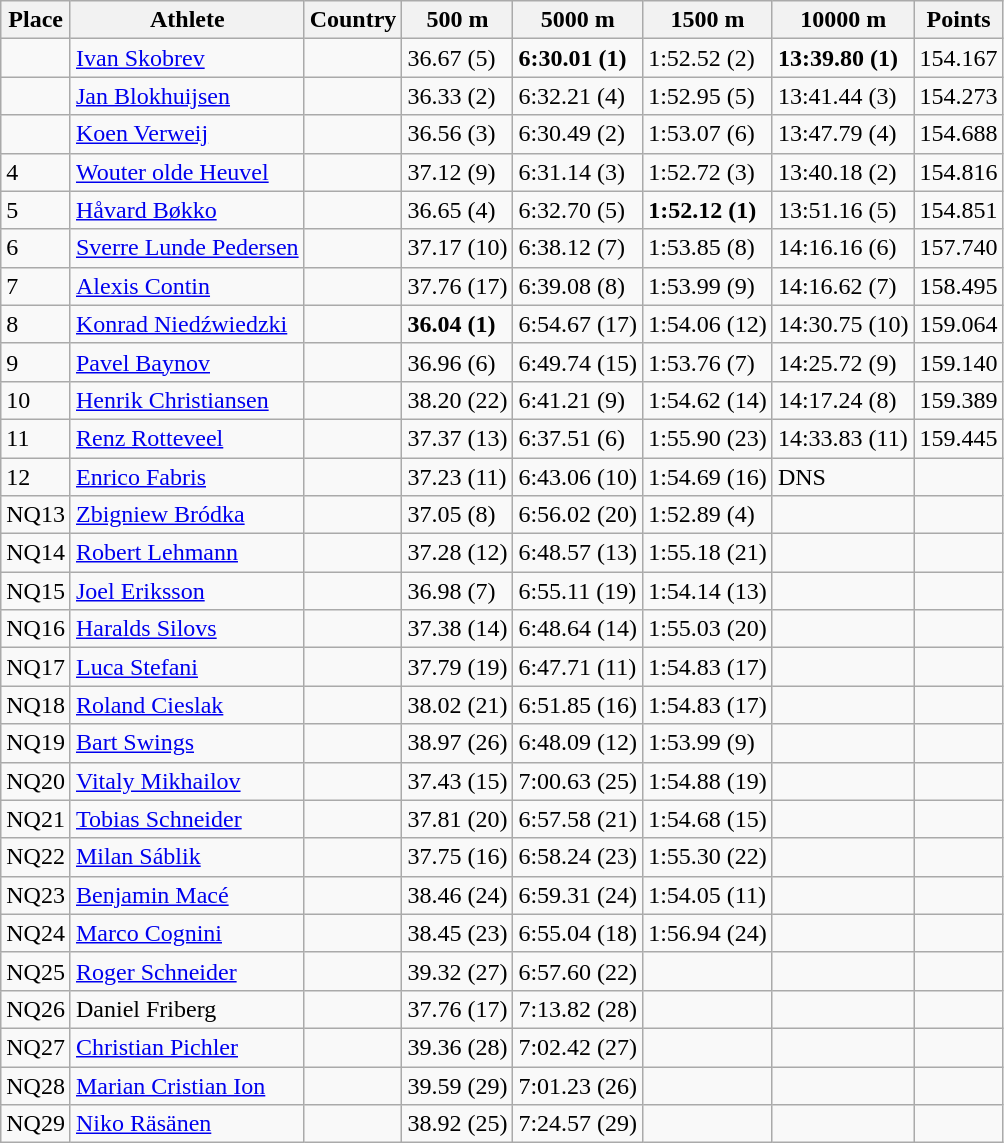<table class="wikitable">
<tr>
<th>Place</th>
<th>Athlete</th>
<th>Country</th>
<th>500 m</th>
<th>5000 m</th>
<th>1500 m</th>
<th>10000 m</th>
<th>Points</th>
</tr>
<tr>
<td></td>
<td><a href='#'>Ivan Skobrev</a></td>
<td></td>
<td>36.67 (5)</td>
<td><strong>6:30.01 (1)</strong></td>
<td>1:52.52 (2)</td>
<td><strong>13:39.80 (1)</strong></td>
<td>154.167</td>
</tr>
<tr>
<td></td>
<td><a href='#'>Jan Blokhuijsen</a></td>
<td></td>
<td>36.33 (2)</td>
<td>6:32.21 (4)</td>
<td>1:52.95 (5)</td>
<td>13:41.44 (3)</td>
<td>154.273</td>
</tr>
<tr>
<td></td>
<td><a href='#'>Koen Verweij</a></td>
<td></td>
<td>36.56 (3)</td>
<td>6:30.49 (2)</td>
<td>1:53.07 (6)</td>
<td>13:47.79 (4)</td>
<td>154.688</td>
</tr>
<tr>
<td>4</td>
<td><a href='#'>Wouter olde Heuvel</a></td>
<td></td>
<td>37.12 (9)</td>
<td>6:31.14 (3)</td>
<td>1:52.72 (3)</td>
<td>13:40.18 (2)</td>
<td>154.816</td>
</tr>
<tr>
<td>5</td>
<td><a href='#'>Håvard Bøkko</a></td>
<td></td>
<td>36.65 (4)</td>
<td>6:32.70 (5)</td>
<td><strong>1:52.12 (1)</strong></td>
<td>13:51.16 (5)</td>
<td>154.851</td>
</tr>
<tr>
<td>6</td>
<td><a href='#'>Sverre Lunde Pedersen</a></td>
<td></td>
<td>37.17 (10)</td>
<td>6:38.12 (7)</td>
<td>1:53.85 (8)</td>
<td>14:16.16 (6)</td>
<td>157.740</td>
</tr>
<tr>
<td>7</td>
<td><a href='#'>Alexis Contin</a></td>
<td></td>
<td>37.76 (17)</td>
<td>6:39.08 (8)</td>
<td>1:53.99 (9)</td>
<td>14:16.62 (7)</td>
<td>158.495</td>
</tr>
<tr>
<td>8</td>
<td><a href='#'>Konrad Niedźwiedzki</a></td>
<td></td>
<td><strong>36.04 (1)</strong></td>
<td>6:54.67 (17)</td>
<td>1:54.06 (12)</td>
<td>14:30.75 (10)</td>
<td>159.064</td>
</tr>
<tr>
<td>9</td>
<td><a href='#'>Pavel Baynov</a></td>
<td></td>
<td>36.96 (6)</td>
<td>6:49.74 (15)</td>
<td>1:53.76 (7)</td>
<td>14:25.72 (9)</td>
<td>159.140</td>
</tr>
<tr>
<td>10</td>
<td><a href='#'>Henrik Christiansen</a></td>
<td></td>
<td>38.20 (22)</td>
<td>6:41.21 (9)</td>
<td>1:54.62 (14)</td>
<td>14:17.24 (8)</td>
<td>159.389</td>
</tr>
<tr>
<td>11</td>
<td><a href='#'>Renz Rotteveel</a></td>
<td></td>
<td>37.37 (13)</td>
<td>6:37.51 (6)</td>
<td>1:55.90 (23)</td>
<td>14:33.83 (11)</td>
<td>159.445</td>
</tr>
<tr>
<td>12</td>
<td><a href='#'>Enrico Fabris</a></td>
<td></td>
<td>37.23 (11)</td>
<td>6:43.06 (10)</td>
<td>1:54.69 (16)</td>
<td>DNS</td>
<td></td>
</tr>
<tr>
<td>NQ13</td>
<td><a href='#'>Zbigniew Bródka</a></td>
<td></td>
<td>37.05 (8)</td>
<td>6:56.02 (20)</td>
<td>1:52.89 (4)</td>
<td></td>
<td></td>
</tr>
<tr>
<td>NQ14</td>
<td><a href='#'>Robert Lehmann</a></td>
<td></td>
<td>37.28 (12)</td>
<td>6:48.57 (13)</td>
<td>1:55.18 (21)</td>
<td></td>
<td></td>
</tr>
<tr>
<td>NQ15</td>
<td><a href='#'>Joel Eriksson</a></td>
<td></td>
<td>36.98 (7)</td>
<td>6:55.11 (19)</td>
<td>1:54.14 (13)</td>
<td></td>
<td></td>
</tr>
<tr>
<td>NQ16</td>
<td><a href='#'>Haralds Silovs</a></td>
<td></td>
<td>37.38 (14)</td>
<td>6:48.64 (14)</td>
<td>1:55.03 (20)</td>
<td></td>
<td></td>
</tr>
<tr>
<td>NQ17</td>
<td><a href='#'>Luca Stefani</a></td>
<td></td>
<td>37.79 (19)</td>
<td>6:47.71 (11)</td>
<td>1:54.83 (17)</td>
<td></td>
<td></td>
</tr>
<tr>
<td>NQ18</td>
<td><a href='#'>Roland Cieslak</a></td>
<td></td>
<td>38.02 (21)</td>
<td>6:51.85 (16)</td>
<td>1:54.83 (17)</td>
<td></td>
<td></td>
</tr>
<tr>
<td>NQ19</td>
<td><a href='#'>Bart Swings</a></td>
<td></td>
<td>38.97 (26)</td>
<td>6:48.09 (12)</td>
<td>1:53.99 (9)</td>
<td></td>
<td></td>
</tr>
<tr>
<td>NQ20</td>
<td><a href='#'>Vitaly Mikhailov</a></td>
<td></td>
<td>37.43 (15)</td>
<td>7:00.63 (25)</td>
<td>1:54.88 (19)</td>
<td></td>
<td></td>
</tr>
<tr>
<td>NQ21</td>
<td><a href='#'>Tobias Schneider</a></td>
<td></td>
<td>37.81 (20)</td>
<td>6:57.58 (21)</td>
<td>1:54.68 (15)</td>
<td></td>
<td></td>
</tr>
<tr>
<td>NQ22</td>
<td><a href='#'>Milan Sáblik</a></td>
<td></td>
<td>37.75 (16)</td>
<td>6:58.24 (23)</td>
<td>1:55.30 (22)</td>
<td></td>
<td></td>
</tr>
<tr>
<td>NQ23</td>
<td><a href='#'>Benjamin Macé</a></td>
<td></td>
<td>38.46 (24)</td>
<td>6:59.31 (24)</td>
<td>1:54.05 (11)</td>
<td></td>
<td></td>
</tr>
<tr>
<td>NQ24</td>
<td><a href='#'>Marco Cognini</a></td>
<td></td>
<td>38.45 (23)</td>
<td>6:55.04 (18)</td>
<td>1:56.94 (24)</td>
<td></td>
<td></td>
</tr>
<tr>
<td>NQ25</td>
<td><a href='#'>Roger Schneider</a></td>
<td></td>
<td>39.32 (27)</td>
<td>6:57.60 (22)</td>
<td></td>
<td></td>
<td></td>
</tr>
<tr>
<td>NQ26</td>
<td>Daniel Friberg</td>
<td></td>
<td>37.76 (17)</td>
<td>7:13.82 (28)</td>
<td></td>
<td></td>
<td></td>
</tr>
<tr>
<td>NQ27</td>
<td><a href='#'>Christian Pichler</a></td>
<td></td>
<td>39.36 (28)</td>
<td>7:02.42 (27)</td>
<td></td>
<td></td>
<td></td>
</tr>
<tr>
<td>NQ28</td>
<td><a href='#'>Marian Cristian Ion</a></td>
<td></td>
<td>39.59 (29)</td>
<td>7:01.23 (26)</td>
<td></td>
<td></td>
<td></td>
</tr>
<tr>
<td>NQ29</td>
<td><a href='#'>Niko Räsänen</a></td>
<td></td>
<td>38.92 (25)</td>
<td>7:24.57 (29)</td>
<td></td>
<td></td>
<td></td>
</tr>
</table>
